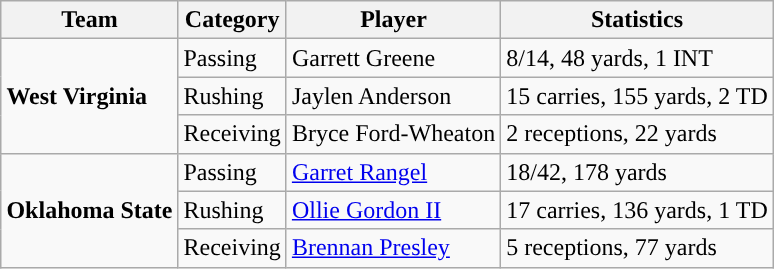<table class="wikitable" style="float: right;">
<tr>
<th>Team</th>
<th>Category</th>
<th>Player</th>
<th>Statistics</th>
</tr>
<tr>
<td rowspan=3><strong>West Virginia</strong></td>
<td>Passing</td>
<td>Garrett Greene</td>
<td>8/14, 48 yards, 1 INT</td>
</tr>
<tr>
<td>Rushing</td>
<td>Jaylen Anderson</td>
<td>15 carries, 155 yards, 2 TD</td>
</tr>
<tr>
<td>Receiving</td>
<td>Bryce Ford-Wheaton</td>
<td>2 receptions, 22 yards</td>
</tr>
<tr>
<td rowspan=3><strong>Oklahoma State</strong></td>
<td>Passing</td>
<td><a href='#'>Garret Rangel</a></td>
<td>18/42, 178 yards</td>
</tr>
<tr>
<td>Rushing</td>
<td><a href='#'>Ollie Gordon II</a></td>
<td>17 carries, 136 yards, 1 TD</td>
</tr>
<tr>
<td>Receiving</td>
<td><a href='#'>Brennan Presley</a></td>
<td>5 receptions, 77 yards</td>
</tr>
</table>
